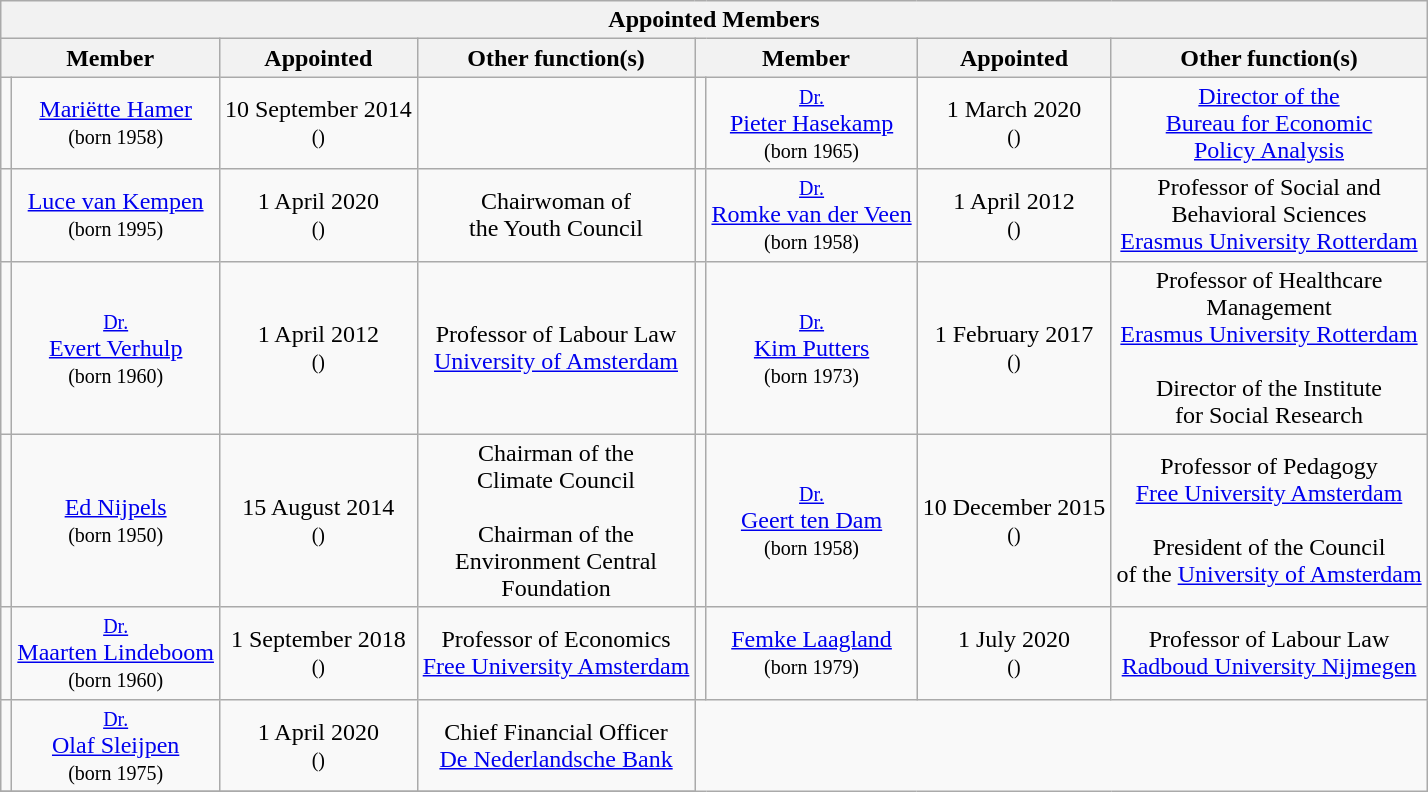<table class="wikitable" style="text-align:center">
<tr>
<th colspan=12>Appointed Members</th>
</tr>
<tr>
<th colspan=2>Member</th>
<th>Appointed</th>
<th>Other function(s)</th>
<th colspan=2>Member</th>
<th>Appointed</th>
<th>Other function(s)</th>
</tr>
<tr>
<td></td>
<td><a href='#'>Mariëtte Hamer</a> <br> <small>(born 1958)</small> <br> </td>
<td>10 September 2014 <br> <small>()</small></td>
<td></td>
<td></td>
<td><small><a href='#'>Dr.</a></small> <br> <a href='#'>Pieter Hasekamp</a> <br> <small>(born 1965)</small></td>
<td>1 March 2020 <br> <small>()</small></td>
<td><a href='#'>Director of the <br> Bureau for Economic <br> Policy Analysis</a></td>
</tr>
<tr>
<td></td>
<td><a href='#'>Luce van Kempen</a> <br> <small>(born 1995)</small></td>
<td>1 April 2020 <br> <small>()</small></td>
<td>Chairwoman of <br> the Youth Council</td>
<td></td>
<td><small><a href='#'>Dr.</a></small> <br> <a href='#'>Romke van der Veen</a> <br> <small>(born 1958)</small></td>
<td>1 April 2012 <br> <small>()</small></td>
<td>Professor of Social and <br> Behavioral Sciences <br> <a href='#'>Erasmus University Rotterdam</a></td>
</tr>
<tr>
<td></td>
<td><small><a href='#'>Dr.</a></small> <br> <a href='#'>Evert Verhulp</a> <br> <small>(born 1960)</small></td>
<td>1 April 2012 <br> <small>()</small></td>
<td>Professor of Labour Law <br> <a href='#'>University of Amsterdam</a></td>
<td></td>
<td><small><a href='#'>Dr.</a></small> <br> <a href='#'>Kim Putters</a> <br> <small>(born 1973)</small></td>
<td>1 February 2017 <br> <small>()</small></td>
<td>Professor of Healthcare <br> Management <br> <a href='#'>Erasmus University Rotterdam</a> <br> <br> Director of the Institute <br> for Social Research</td>
</tr>
<tr>
<td></td>
<td><a href='#'>Ed Nijpels</a> <br> <small>(born 1950)</small></td>
<td>15 August 2014 <br> <small>()</small></td>
<td>Chairman of the <br> Climate Council <br> <br> Chairman of the <br> Environment Central <br> Foundation</td>
<td></td>
<td><small><a href='#'>Dr.</a></small> <br> <a href='#'>Geert ten Dam</a> <br> <small>(born 1958)</small></td>
<td>10 December 2015 <br> <small>()</small></td>
<td>Professor of Pedagogy <br> <a href='#'>Free University Amsterdam</a> <br> <br> President of the Council <br> of the <a href='#'>University of Amsterdam</a></td>
</tr>
<tr>
<td></td>
<td><small><a href='#'>Dr.</a></small> <br> <a href='#'>Maarten Lindeboom</a> <br> <small>(born 1960)</small></td>
<td>1 September 2018 <br> <small>()</small></td>
<td>Professor of Economics <br> <a href='#'>Free University Amsterdam</a></td>
<td></td>
<td><a href='#'>Femke Laagland</a> <br> <small>(born 1979)</small></td>
<td>1 July  2020 <br> <small>()</small></td>
<td>Professor of Labour Law <br> <a href='#'>Radboud University Nijmegen</a></td>
</tr>
<tr>
<td></td>
<td><small><a href='#'>Dr.</a></small> <br> <a href='#'>Olaf Sleijpen</a> <br> <small>(born 1975)</small></td>
<td>1 April 2020 <br> <small>()</small></td>
<td>Chief Financial Officer <br> <a href='#'>De Nederlandsche Bank</a></td>
</tr>
<tr>
</tr>
</table>
